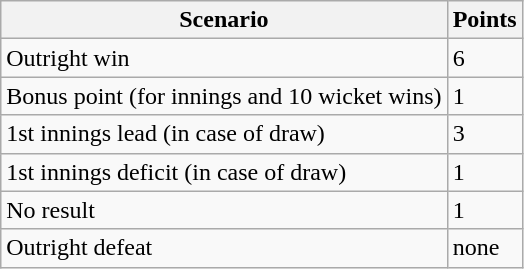<table class="wikitable">
<tr>
<th>Scenario</th>
<th>Points</th>
</tr>
<tr>
<td>Outright win</td>
<td>6</td>
</tr>
<tr>
<td>Bonus point (for innings and 10 wicket wins)</td>
<td>1</td>
</tr>
<tr>
<td>1st innings lead (in case of draw)</td>
<td>3</td>
</tr>
<tr>
<td>1st innings deficit (in case of draw)</td>
<td>1</td>
</tr>
<tr>
<td>No result</td>
<td>1</td>
</tr>
<tr>
<td>Outright defeat</td>
<td>none</td>
</tr>
</table>
